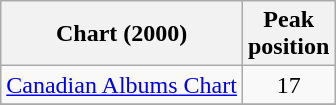<table class="wikitable">
<tr>
<th>Chart (2000)</th>
<th>Peak<br>position</th>
</tr>
<tr>
<td><a href='#'>Canadian Albums Chart</a></td>
<td align="center">17</td>
</tr>
<tr>
</tr>
</table>
